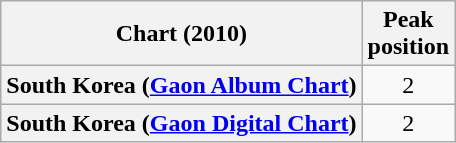<table class="wikitable plainrowheaders" style="text-align:center">
<tr>
<th scope="col">Chart (2010)</th>
<th scope="col">Peak<br> position</th>
</tr>
<tr>
<th scope="row">South Korea (<a href='#'>Gaon Album Chart</a>)</th>
<td>2</td>
</tr>
<tr>
<th scope="row">South Korea (<a href='#'>Gaon Digital Chart</a>)</th>
<td>2</td>
</tr>
</table>
